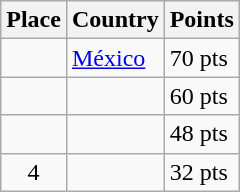<table class=wikitable>
<tr>
<th>Place</th>
<th>Country</th>
<th>Points</th>
</tr>
<tr>
<td align=center></td>
<td> <a href='#'>México</a></td>
<td>70 pts</td>
</tr>
<tr>
<td align=center></td>
<td></td>
<td>60 pts</td>
</tr>
<tr>
<td align=center></td>
<td></td>
<td>48 pts</td>
</tr>
<tr>
<td align=center>4</td>
<td></td>
<td>32 pts</td>
</tr>
</table>
